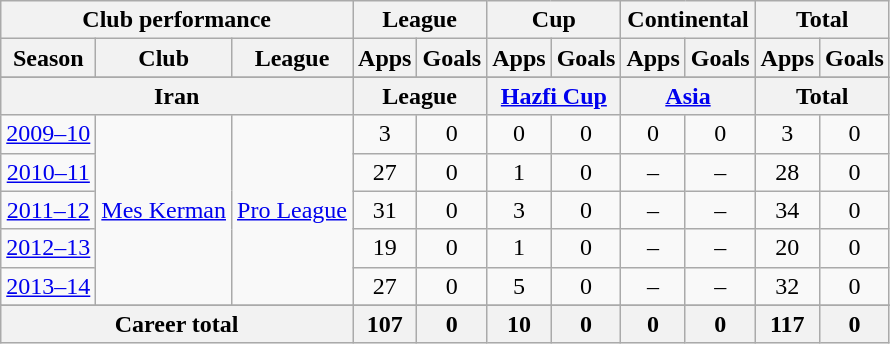<table class="wikitable" style="text-align:center">
<tr>
<th colspan=3>Club performance</th>
<th colspan=2>League</th>
<th colspan=2>Cup</th>
<th colspan=2>Continental</th>
<th colspan=2>Total</th>
</tr>
<tr>
<th>Season</th>
<th>Club</th>
<th>League</th>
<th>Apps</th>
<th>Goals</th>
<th>Apps</th>
<th>Goals</th>
<th>Apps</th>
<th>Goals</th>
<th>Apps</th>
<th>Goals</th>
</tr>
<tr>
</tr>
<tr>
<th colspan=3>Iran</th>
<th colspan=2>League</th>
<th colspan=2><a href='#'>Hazfi Cup</a></th>
<th colspan=2><a href='#'>Asia</a></th>
<th colspan=2>Total</th>
</tr>
<tr>
<td><a href='#'>2009–10</a></td>
<td rowspan="5"><a href='#'>Mes Kerman</a></td>
<td rowspan="5"><a href='#'>Pro League</a></td>
<td>3</td>
<td>0</td>
<td>0</td>
<td>0</td>
<td>0</td>
<td>0</td>
<td>3</td>
<td>0</td>
</tr>
<tr>
<td><a href='#'>2010–11</a></td>
<td>27</td>
<td>0</td>
<td>1</td>
<td>0</td>
<td>–</td>
<td>–</td>
<td>28</td>
<td>0</td>
</tr>
<tr>
<td><a href='#'>2011–12</a></td>
<td>31</td>
<td>0</td>
<td>3</td>
<td>0</td>
<td>–</td>
<td>–</td>
<td>34</td>
<td>0</td>
</tr>
<tr>
<td><a href='#'>2012–13</a></td>
<td>19</td>
<td>0</td>
<td>1</td>
<td>0</td>
<td>–</td>
<td>–</td>
<td>20</td>
<td>0</td>
</tr>
<tr>
<td><a href='#'>2013–14</a></td>
<td>27</td>
<td>0</td>
<td>5</td>
<td>0</td>
<td>–</td>
<td>–</td>
<td>32</td>
<td>0</td>
</tr>
<tr>
</tr>
<tr>
<th colspan=3>Career total</th>
<th>107</th>
<th>0</th>
<th>10</th>
<th>0</th>
<th>0</th>
<th>0</th>
<th>117</th>
<th>0</th>
</tr>
</table>
